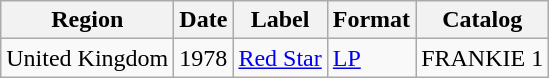<table class="wikitable">
<tr>
<th>Region</th>
<th>Date</th>
<th>Label</th>
<th>Format</th>
<th>Catalog</th>
</tr>
<tr>
<td>United Kingdom</td>
<td>1978</td>
<td><a href='#'>Red Star</a></td>
<td><a href='#'>LP</a></td>
<td>FRANKIE 1</td>
</tr>
</table>
